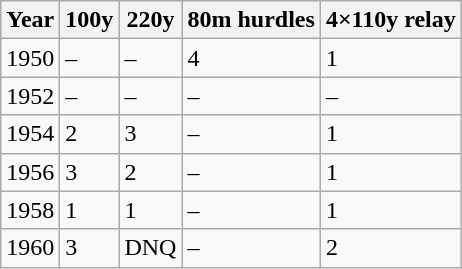<table class="wikitable">
<tr>
<th>Year</th>
<th>100y</th>
<th>220y</th>
<th>80m hurdles</th>
<th>4×110y relay</th>
</tr>
<tr>
<td>1950</td>
<td>–</td>
<td>–</td>
<td>4</td>
<td>1</td>
</tr>
<tr>
<td>1952</td>
<td>–</td>
<td>–</td>
<td>–</td>
<td>–</td>
</tr>
<tr>
<td>1954</td>
<td>2</td>
<td>3</td>
<td>–</td>
<td>1</td>
</tr>
<tr>
<td>1956</td>
<td>3</td>
<td>2</td>
<td>–</td>
<td>1</td>
</tr>
<tr>
<td>1958</td>
<td>1</td>
<td>1</td>
<td>–</td>
<td>1</td>
</tr>
<tr>
<td>1960</td>
<td>3</td>
<td>DNQ</td>
<td>–</td>
<td>2</td>
</tr>
</table>
